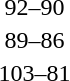<table style="text-align:center">
<tr>
<th width=200></th>
<th width=100></th>
<th width=200></th>
</tr>
<tr>
<td align=right><strong></strong></td>
<td align=center>92–90</td>
<td align=left></td>
</tr>
<tr>
<td align=right><strong></strong></td>
<td align=center>89–86</td>
<td align=left></td>
</tr>
<tr>
<td align=right><strong></strong></td>
<td align=center>103–81</td>
<td align=left></td>
</tr>
</table>
